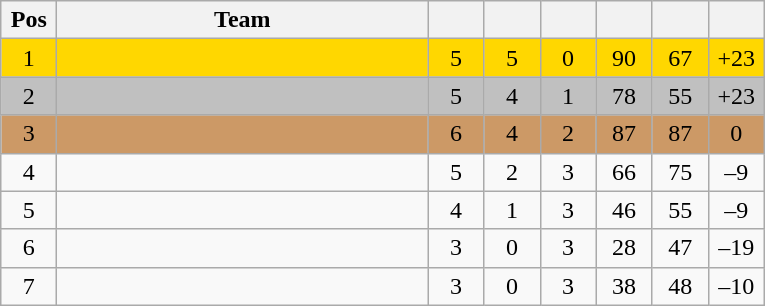<table class="wikitable" style="text-align:center">
<tr>
<th width=30>Pos</th>
<th ! width=240>Team</th>
<th ! width=30></th>
<th ! width=30></th>
<th ! width=30></th>
<th ! width=30></th>
<th ! width=30></th>
<th ! width=30></th>
</tr>
<tr bgcolor=gold>
<td>1</td>
<td align=left></td>
<td>5</td>
<td>5</td>
<td>0</td>
<td>90</td>
<td>67</td>
<td>+23</td>
</tr>
<tr bgcolor=silver>
<td>2</td>
<td align=left></td>
<td>5</td>
<td>4</td>
<td>1</td>
<td>78</td>
<td>55</td>
<td>+23</td>
</tr>
<tr bgcolor=cc9966>
<td>3</td>
<td align=left></td>
<td>6</td>
<td>4</td>
<td>2</td>
<td>87</td>
<td>87</td>
<td>0</td>
</tr>
<tr>
<td>4</td>
<td align=left></td>
<td>5</td>
<td>2</td>
<td>3</td>
<td>66</td>
<td>75</td>
<td>–9</td>
</tr>
<tr>
<td>5</td>
<td align=left></td>
<td>4</td>
<td>1</td>
<td>3</td>
<td>46</td>
<td>55</td>
<td>–9</td>
</tr>
<tr>
<td>6</td>
<td align=left></td>
<td>3</td>
<td>0</td>
<td>3</td>
<td>28</td>
<td>47</td>
<td>–19</td>
</tr>
<tr>
<td>7</td>
<td align=left></td>
<td>3</td>
<td>0</td>
<td>3</td>
<td>38</td>
<td>48</td>
<td>–10</td>
</tr>
</table>
